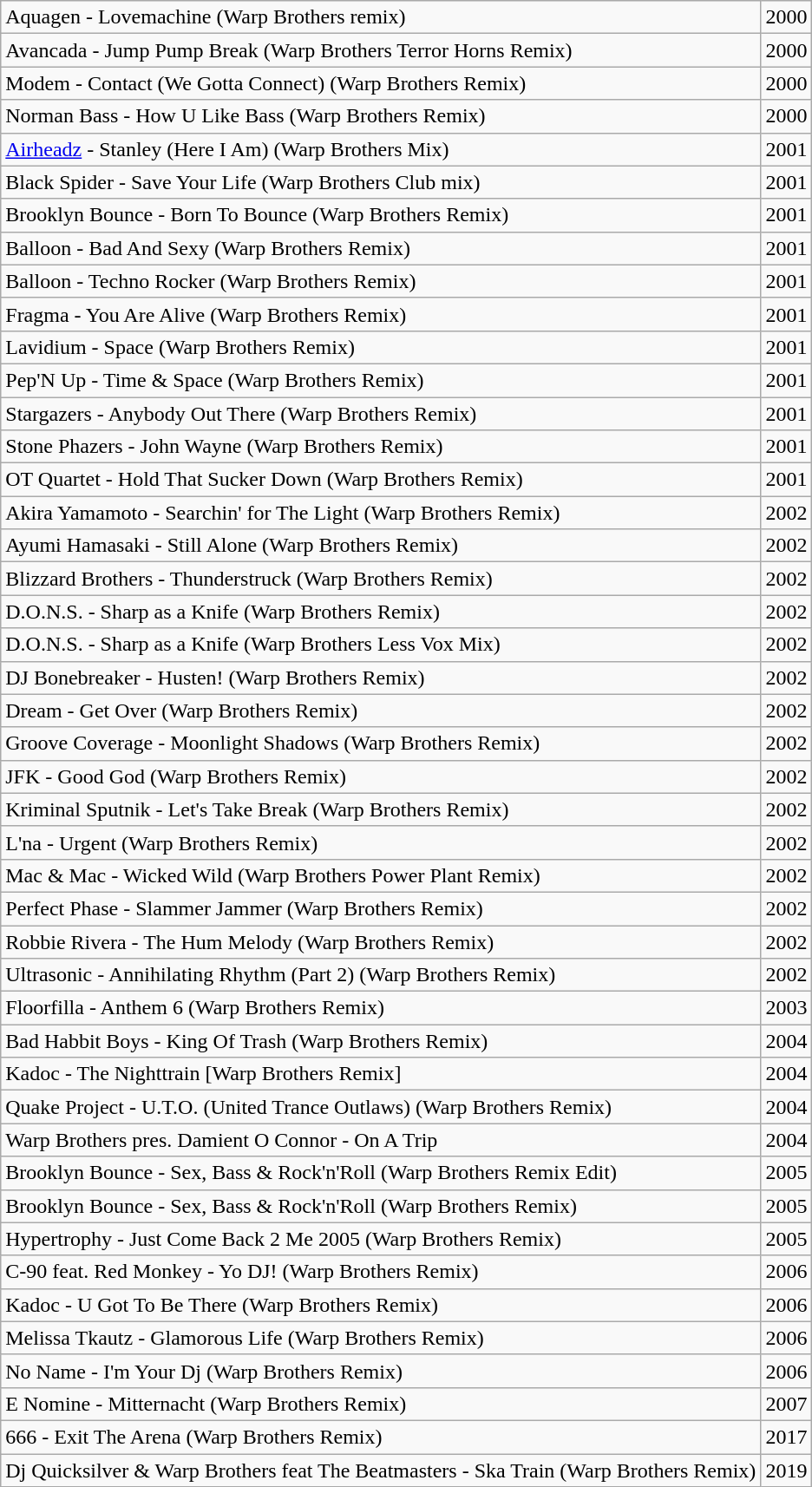<table class="wikitable">
<tr>
<td>Aquagen -  Lovemachine (Warp Brothers remix)</td>
<td>2000</td>
</tr>
<tr>
<td>Avancada - Jump Pump Break (Warp Brothers Terror Horns Remix)</td>
<td>2000</td>
</tr>
<tr>
<td>Modem - Contact (We Gotta Connect) (Warp Brothers Remix)</td>
<td>2000</td>
</tr>
<tr>
<td>Norman Bass - How U Like Bass (Warp Brothers Remix)</td>
<td>2000</td>
</tr>
<tr>
<td><a href='#'>Airheadz</a> - Stanley (Here I Am) (Warp Brothers Mix)</td>
<td>2001</td>
</tr>
<tr>
<td>Black Spider - Save Your Life (Warp Brothers Club mix)</td>
<td>2001</td>
</tr>
<tr>
<td>Brooklyn Bounce - Born To Bounce (Warp  Brothers Remix)</td>
<td>2001</td>
</tr>
<tr>
<td>Balloon - Bad And Sexy (Warp Brothers Remix)</td>
<td>2001</td>
</tr>
<tr>
<td>Balloon - Techno Rocker (Warp Brothers Remix)</td>
<td>2001</td>
</tr>
<tr>
<td>Fragma - You Are Alive (Warp Brothers Remix)</td>
<td>2001</td>
</tr>
<tr>
<td>Lavidium - Space (Warp Brothers Remix)</td>
<td>2001</td>
</tr>
<tr>
<td>Pep'N Up - Time & Space (Warp Brothers Remix)</td>
<td>2001</td>
</tr>
<tr>
<td>Stargazers - Anybody Out There (Warp Brothers Remix)</td>
<td>2001</td>
</tr>
<tr>
<td>Stone Phazers - John Wayne (Warp Brothers Remix)</td>
<td>2001</td>
</tr>
<tr>
<td>OT Quartet - Hold That Sucker Down (Warp Brothers Remix)</td>
<td>2001</td>
</tr>
<tr>
<td>Akira Yamamoto - Searchin' for The Light (Warp Brothers Remix)</td>
<td>2002</td>
</tr>
<tr>
<td>Ayumi Hamasaki - Still Alone (Warp Brothers Remix)</td>
<td>2002</td>
</tr>
<tr>
<td>Blizzard Brothers - Thunderstruck (Warp Brothers Remix)</td>
<td>2002</td>
</tr>
<tr>
<td>D.O.N.S. - Sharp as a Knife (Warp Brothers Remix)</td>
<td>2002</td>
</tr>
<tr>
<td>D.O.N.S. - Sharp as a Knife (Warp Brothers Less Vox Mix)</td>
<td>2002</td>
</tr>
<tr>
<td>DJ Bonebreaker - Husten! (Warp Brothers Remix)</td>
<td>2002</td>
</tr>
<tr>
<td>Dream - Get Over (Warp Brothers Remix)  </td>
<td>2002</td>
</tr>
<tr>
<td>Groove Coverage - Moonlight Shadows (Warp Brothers Remix)</td>
<td>2002</td>
</tr>
<tr>
<td>JFK - Good God (Warp Brothers Remix)</td>
<td>2002</td>
</tr>
<tr>
<td>Kriminal Sputnik - Let's Take Break (Warp Brothers Remix)</td>
<td>2002</td>
</tr>
<tr>
<td>L'na - Urgent (Warp Brothers Remix)</td>
<td>2002</td>
</tr>
<tr>
<td>Mac & Mac - Wicked Wild (Warp Brothers Power Plant Remix)</td>
<td>2002</td>
</tr>
<tr>
<td>Perfect Phase - Slammer Jammer (Warp Brothers Remix)</td>
<td>2002</td>
</tr>
<tr>
<td>Robbie Rivera - The Hum Melody (Warp Brothers Remix)</td>
<td>2002</td>
</tr>
<tr>
<td>Ultrasonic - Annihilating Rhythm (Part 2) (Warp Brothers Remix)</td>
<td>2002</td>
</tr>
<tr>
<td>Floorfilla - Anthem 6 (Warp Brothers Remix)</td>
<td>2003</td>
</tr>
<tr>
<td>Bad Habbit Boys - King Of Trash (Warp Brothers Remix)</td>
<td>2004</td>
</tr>
<tr>
<td>Kadoc - The Nighttrain [Warp Brothers Remix]</td>
<td>2004</td>
</tr>
<tr>
<td>Quake Project - U.T.O. (United Trance Outlaws) (Warp Brothers Remix)</td>
<td>2004</td>
</tr>
<tr>
<td>Warp Brothers pres. Damient O Connor - On A Trip</td>
<td>2004</td>
</tr>
<tr>
<td>Brooklyn Bounce - Sex, Bass & Rock'n'Roll (Warp Brothers Remix Edit)</td>
<td>2005</td>
</tr>
<tr>
<td>Brooklyn Bounce - Sex, Bass & Rock'n'Roll (Warp Brothers Remix)</td>
<td>2005</td>
</tr>
<tr>
<td>Hypertrophy - Just Come Back 2 Me 2005 (Warp Brothers Remix)</td>
<td>2005</td>
</tr>
<tr>
<td>C-90 feat. Red Monkey - Yo DJ! (Warp Brothers Remix)</td>
<td>2006</td>
</tr>
<tr>
<td>Kadoc - U Got To Be There (Warp Brothers Remix)</td>
<td>2006</td>
</tr>
<tr>
<td>Melissa Tkautz - Glamorous Life (Warp Brothers Remix)</td>
<td>2006</td>
</tr>
<tr>
<td>No Name - I'm Your Dj (Warp Brothers Remix)</td>
<td>2006</td>
</tr>
<tr>
<td>E Nomine - Mitternacht (Warp Brothers Remix)</td>
<td>2007</td>
</tr>
<tr>
<td>666 - Exit The Arena (Warp Brothers Remix)</td>
<td>2017</td>
</tr>
<tr>
<td>Dj Quicksilver & Warp Brothers feat The Beatmasters - Ska Train (Warp Brothers Remix)</td>
<td>2019</td>
</tr>
</table>
